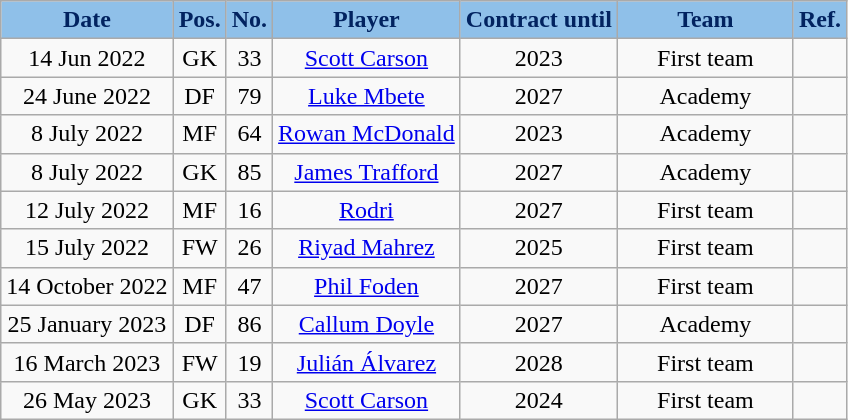<table class="wikitable" style="text-align:center; font-size:100%; ">
<tr>
<th style="background:#8FC0E9; color:#022360;"><strong>Date</strong></th>
<th style="background:#8FC0E9; color:#022360;"><strong>Pos.</strong></th>
<th style="background:#8FC0E9; color:#022360;"><strong>No.</strong></th>
<th style="background:#8FC0E9; color:#022360;"><strong>Player</strong></th>
<th style="background:#8FC0E9; color:#022360;"><strong>Contract until</strong></th>
<th style="background:#8FC0E9; color:#022360; width:110px;"><strong>Team</strong></th>
<th style="background:#8FC0E9; color:#022360;"><strong>Ref.</strong></th>
</tr>
<tr>
<td>14 Jun 2022</td>
<td style="text-align:center;">GK</td>
<td style="text-align:center;">33</td>
<td> <a href='#'>Scott Carson</a></td>
<td>2023</td>
<td>First team</td>
<td></td>
</tr>
<tr>
<td>24 June 2022</td>
<td style="text-align:center;">DF</td>
<td style="text-align:center;">79</td>
<td> <a href='#'>Luke Mbete</a></td>
<td>2027</td>
<td>Academy</td>
<td></td>
</tr>
<tr>
<td>8 July 2022</td>
<td>MF</td>
<td>64</td>
<td> <a href='#'>Rowan McDonald</a></td>
<td>2023</td>
<td>Academy</td>
<td></td>
</tr>
<tr>
<td>8 July 2022</td>
<td>GK</td>
<td>85</td>
<td> <a href='#'>James Trafford</a></td>
<td>2027</td>
<td>Academy</td>
<td></td>
</tr>
<tr>
<td>12 July 2022</td>
<td>MF</td>
<td>16</td>
<td> <a href='#'>Rodri</a></td>
<td>2027</td>
<td>First team</td>
<td></td>
</tr>
<tr>
<td>15 July 2022</td>
<td>FW</td>
<td>26</td>
<td> <a href='#'>Riyad Mahrez</a></td>
<td>2025</td>
<td>First team</td>
<td></td>
</tr>
<tr>
<td>14 October 2022</td>
<td>MF</td>
<td>47</td>
<td> <a href='#'>Phil Foden</a></td>
<td>2027</td>
<td>First team</td>
<td></td>
</tr>
<tr>
<td>25 January 2023</td>
<td>DF</td>
<td>86</td>
<td> <a href='#'>Callum Doyle</a></td>
<td>2027</td>
<td>Academy</td>
<td></td>
</tr>
<tr>
<td>16 March 2023</td>
<td>FW</td>
<td>19</td>
<td> <a href='#'>Julián Álvarez</a></td>
<td>2028</td>
<td>First team</td>
<td></td>
</tr>
<tr>
<td>26 May 2023</td>
<td>GK</td>
<td>33</td>
<td> <a href='#'>Scott Carson</a></td>
<td>2024</td>
<td>First team</td>
<td></td>
</tr>
</table>
